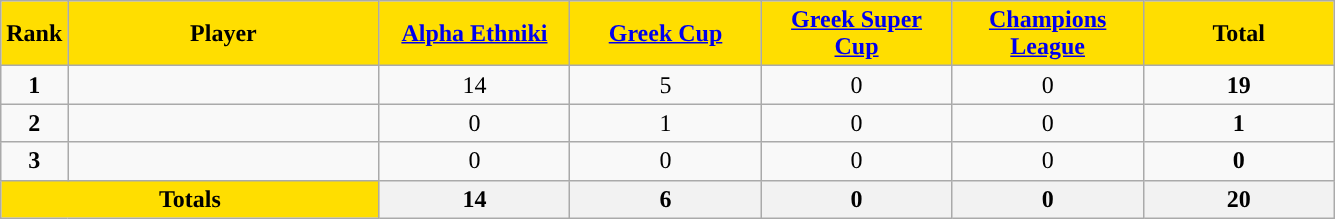<table class="wikitable sortable" style="text-align:center">
<tr>
<th style="background:#FFDE00">Rank</th>
<th width=200 style="background:#FFDE00">Player</th>
<th width=120 style="background:#FFDE00"><a href='#'>Alpha Ethniki</a></th>
<th width=120 style="background:#FFDE00"><a href='#'>Greek Cup</a></th>
<th width=120 style="background:#FFDE00"><a href='#'>Greek Super Cup</a></th>
<th width=120 style="background:#FFDE00"><a href='#'>Champions League</a></th>
<th width=120 style="background:#FFDE00">Total</th>
</tr>
<tr>
<td><strong>1</strong></td>
<td align=left></td>
<td>14</td>
<td>5</td>
<td>0</td>
<td>0</td>
<td><strong>19</strong></td>
</tr>
<tr>
<td><strong>2</strong></td>
<td align=left></td>
<td>0</td>
<td>1</td>
<td>0</td>
<td>0</td>
<td><strong>1</strong></td>
</tr>
<tr>
<td><strong>3</strong></td>
<td align=left></td>
<td>0</td>
<td>0</td>
<td>0</td>
<td>0</td>
<td><strong>0</strong></td>
</tr>
<tr class="sortbottom">
<th colspan=2 style="background:#FFDE00"><strong>Totals</strong></th>
<th><strong>14</strong></th>
<th><strong> 6</strong></th>
<th><strong> 0</strong></th>
<th><strong> 0</strong></th>
<th><strong>20</strong></th>
</tr>
</table>
